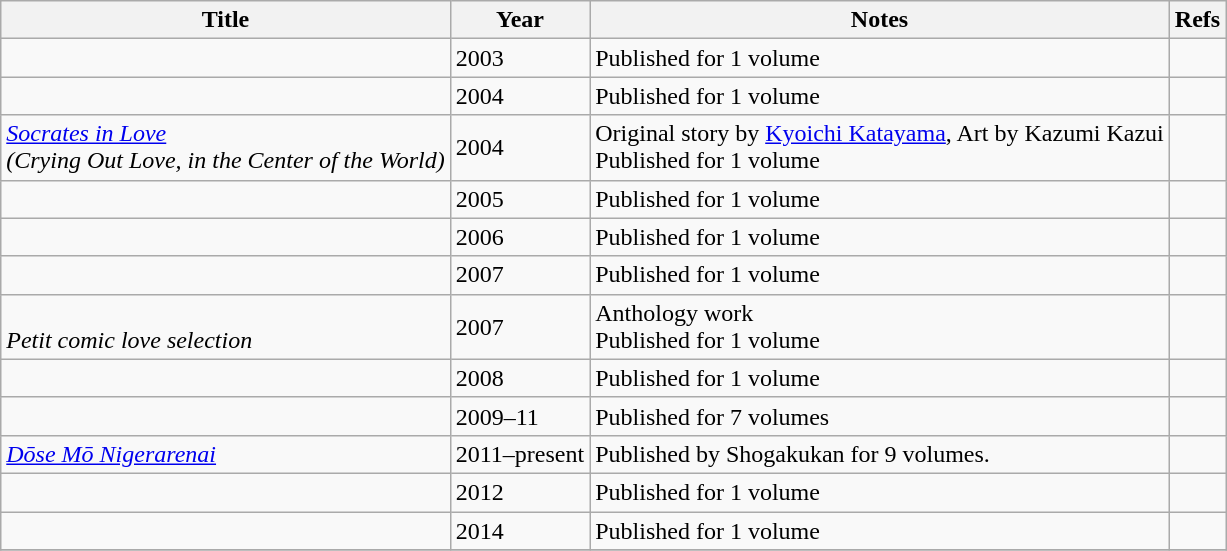<table class="wikitable sortable">
<tr>
<th>Title</th>
<th>Year</th>
<th>Notes</th>
<th>Refs</th>
</tr>
<tr>
<td></td>
<td>2003</td>
<td>Published for 1 volume</td>
<td></td>
</tr>
<tr>
<td></td>
<td>2004</td>
<td>Published for 1 volume</td>
<td></td>
</tr>
<tr>
<td><em><a href='#'>Socrates in Love</a></em><br><em>(Crying Out Love, in the Center of the World)</em></td>
<td>2004</td>
<td>Original story by <a href='#'>Kyoichi Katayama</a>, Art by Kazumi Kazui<br>Published for 1 volume</td>
<td></td>
</tr>
<tr>
<td></td>
<td>2005</td>
<td>Published for 1 volume</td>
<td></td>
</tr>
<tr>
<td></td>
<td>2006</td>
<td>Published for 1 volume</td>
<td></td>
</tr>
<tr>
<td></td>
<td>2007</td>
<td>Published for 1 volume</td>
<td></td>
</tr>
<tr>
<td><br><em>Petit comic love selection</em></td>
<td>2007</td>
<td>Anthology work<br>Published for 1 volume</td>
<td></td>
</tr>
<tr>
<td></td>
<td>2008</td>
<td>Published for 1 volume</td>
<td></td>
</tr>
<tr>
<td></td>
<td>2009–11</td>
<td>Published for 7 volumes</td>
<td></td>
</tr>
<tr>
<td><em><a href='#'>Dōse Mō Nigerarenai</a></em></td>
<td>2011–present</td>
<td>Published by Shogakukan for 9 volumes.</td>
<td></td>
</tr>
<tr>
<td></td>
<td>2012</td>
<td>Published for 1 volume</td>
<td></td>
</tr>
<tr>
<td></td>
<td>2014</td>
<td>Published for 1 volume</td>
<td></td>
</tr>
<tr>
</tr>
</table>
